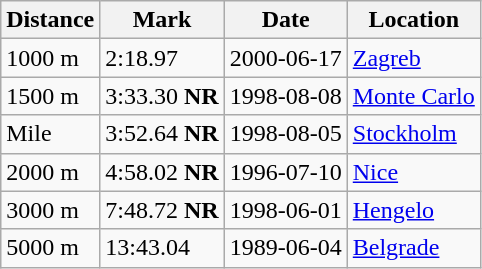<table class="wikitable">
<tr>
<th>Distance</th>
<th>Mark</th>
<th>Date</th>
<th>Location</th>
</tr>
<tr>
<td>1000 m</td>
<td>2:18.97</td>
<td align=right>2000-06-17</td>
<td><a href='#'>Zagreb</a></td>
</tr>
<tr>
<td>1500 m</td>
<td>3:33.30 <strong>NR</strong></td>
<td align=right>1998-08-08</td>
<td><a href='#'>Monte Carlo</a></td>
</tr>
<tr>
<td>Mile</td>
<td>3:52.64 <strong>NR</strong></td>
<td align=right>1998-08-05</td>
<td><a href='#'>Stockholm</a></td>
</tr>
<tr>
<td>2000 m</td>
<td>4:58.02 <strong>NR</strong></td>
<td align=right>1996-07-10</td>
<td><a href='#'>Nice</a></td>
</tr>
<tr>
<td>3000 m</td>
<td>7:48.72 <strong>NR</strong></td>
<td align=right>1998-06-01</td>
<td><a href='#'>Hengelo</a></td>
</tr>
<tr>
<td>5000 m</td>
<td>13:43.04</td>
<td align=right>1989-06-04</td>
<td><a href='#'>Belgrade</a></td>
</tr>
</table>
